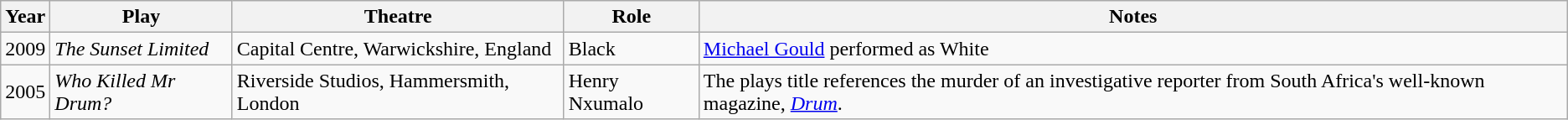<table class="wikitable sortable ">
<tr>
<th>Year</th>
<th class="unsortable">Play</th>
<th class="unsortable">Theatre</th>
<th class="unsortable">Role</th>
<th class="unsortable">Notes</th>
</tr>
<tr>
<td>2009</td>
<td><em>The Sunset Limited</em></td>
<td>Capital Centre, Warwickshire, England</td>
<td>Black</td>
<td><a href='#'>Michael Gould</a> performed as White</td>
</tr>
<tr>
<td>2005</td>
<td><em>Who Killed Mr Drum?</em></td>
<td>Riverside Studios, Hammersmith, London</td>
<td>Henry Nxumalo</td>
<td>The plays title references the murder of an investigative reporter from South Africa's well-known magazine, <a href='#'><em>Drum</em></a>.</td>
</tr>
</table>
